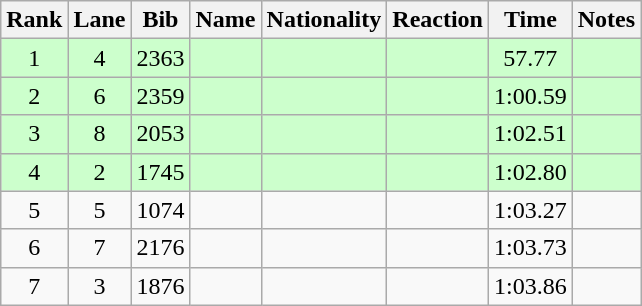<table class="wikitable sortable" style="text-align:center">
<tr>
<th>Rank</th>
<th>Lane</th>
<th>Bib</th>
<th>Name</th>
<th>Nationality</th>
<th>Reaction</th>
<th>Time</th>
<th>Notes</th>
</tr>
<tr bgcolor=ccffcc>
<td>1</td>
<td>4</td>
<td>2363</td>
<td align=left></td>
<td align=left></td>
<td></td>
<td>57.77</td>
<td><strong></strong></td>
</tr>
<tr bgcolor=ccffcc>
<td>2</td>
<td>6</td>
<td>2359</td>
<td align=left></td>
<td align=left></td>
<td></td>
<td>1:00.59</td>
<td><strong></strong></td>
</tr>
<tr bgcolor=ccffcc>
<td>3</td>
<td>8</td>
<td>2053</td>
<td align=left></td>
<td align=left></td>
<td></td>
<td>1:02.51</td>
<td><strong></strong></td>
</tr>
<tr bgcolor=ccffcc>
<td>4</td>
<td>2</td>
<td>1745</td>
<td align=left></td>
<td align=left></td>
<td></td>
<td>1:02.80</td>
<td><strong></strong></td>
</tr>
<tr>
<td>5</td>
<td>5</td>
<td>1074</td>
<td align=left></td>
<td align=left></td>
<td></td>
<td>1:03.27</td>
<td></td>
</tr>
<tr>
<td>6</td>
<td>7</td>
<td>2176</td>
<td align=left></td>
<td align=left></td>
<td></td>
<td>1:03.73</td>
<td></td>
</tr>
<tr>
<td>7</td>
<td>3</td>
<td>1876</td>
<td align=left></td>
<td align=left></td>
<td></td>
<td>1:03.86</td>
<td></td>
</tr>
</table>
